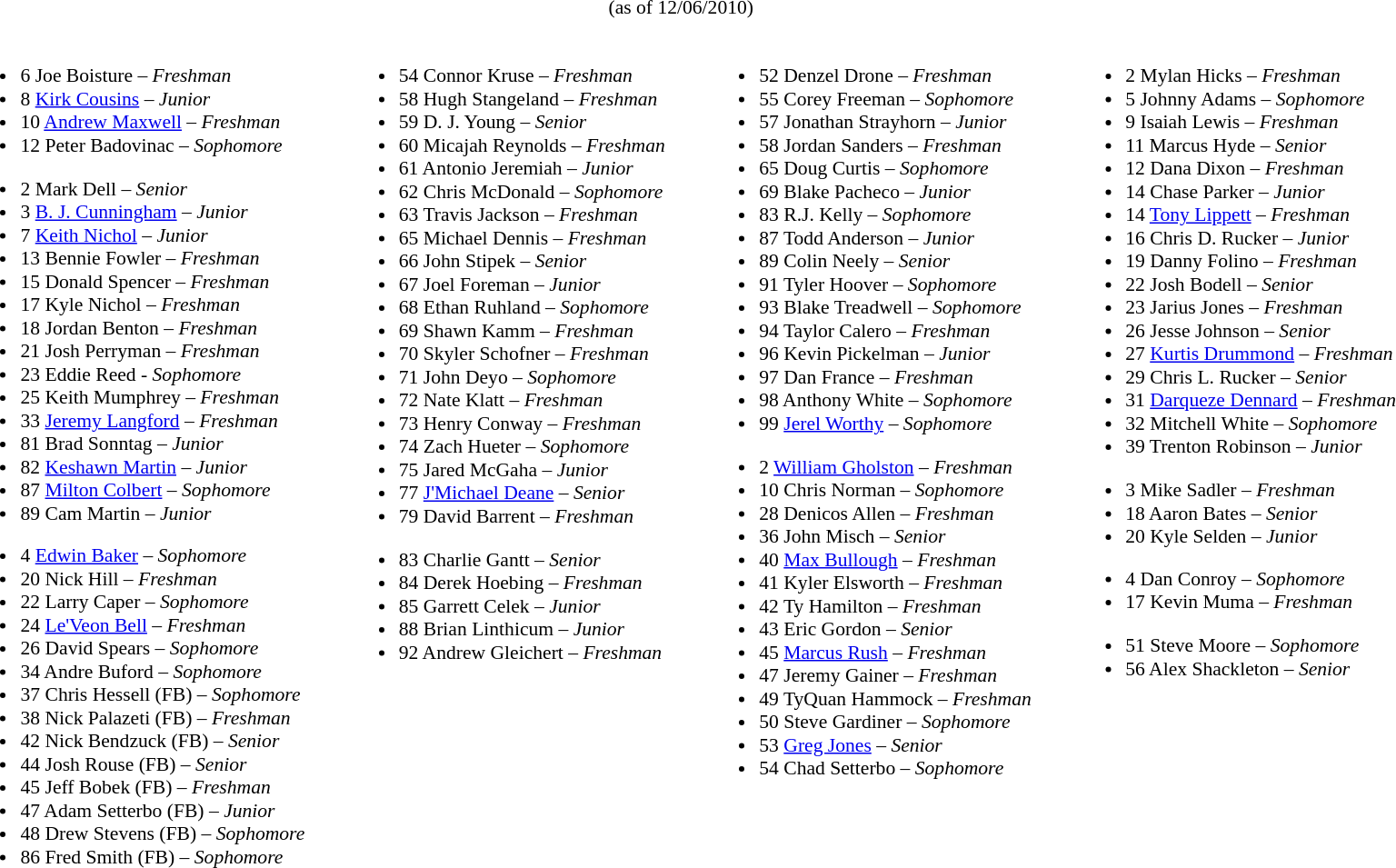<table class="toccolours" style="border-collapse:collapse; font-size:90%;">
<tr>
<td colspan="7" align="center">(as of 12/06/2010) </td>
</tr>
<tr>
<td valign="top"><br><ul><li>6 Joe Boisture – <em>Freshman</em></li><li>8 <a href='#'>Kirk Cousins</a> – <em>Junior</em></li><li>10 <a href='#'>Andrew Maxwell</a> – <em> Freshman</em></li><li>12 Peter Badovinac – <em>Sophomore</em></li></ul><ul><li>2 Mark Dell – <em>Senior</em></li><li>3 <a href='#'>B. J. Cunningham</a> – <em>Junior</em></li><li>7 <a href='#'>Keith Nichol</a> – <em>Junior</em></li><li>13 Bennie Fowler – <em> Freshman</em></li><li>15 Donald Spencer – <em> Freshman</em></li><li>17 Kyle Nichol – <em> Freshman</em></li><li>18 Jordan Benton – <em> Freshman</em></li><li>21 Josh Perryman – <em>Freshman</em></li><li>23 Eddie Reed - <em> Sophomore</em></li><li>25 Keith Mumphrey – <em>Freshman</em></li><li>33 <a href='#'>Jeremy Langford</a> – <em>Freshman</em></li><li>81 Brad Sonntag – <em>Junior</em></li><li>82 <a href='#'>Keshawn Martin</a> – <em>Junior</em></li><li>87 <a href='#'>Milton Colbert</a> – <em>Sophomore</em></li><li>89 Cam Martin – <em>Junior</em></li></ul><ul><li>4 <a href='#'>Edwin Baker</a> – <em>Sophomore</em></li><li>20 Nick Hill – <em>Freshman</em></li><li>22 Larry Caper – <em>Sophomore</em></li><li>24 <a href='#'>Le'Veon Bell</a> – <em>Freshman</em></li><li>26 David Spears – <em>Sophomore</em></li><li>34 Andre Buford – <em>Sophomore</em></li><li>37 Chris Hessell (FB) – <em>Sophomore</em></li><li>38 Nick Palazeti (FB) – <em>Freshman</em></li><li>42 Nick Bendzuck (FB) – <em>Senior</em></li><li>44 Josh Rouse (FB) – <em>Senior</em></li><li>45 Jeff Bobek (FB) – <em>Freshman</em></li><li>47 Adam Setterbo (FB) – <em>Junior</em></li><li>48 Drew Stevens (FB) – <em>Sophomore</em></li><li>86 Fred Smith (FB) – <em> Sophomore</em></li></ul></td>
<td width="25"> </td>
<td valign="top"><br><ul><li>54 Connor Kruse – <em>Freshman</em></li><li>58 Hugh Stangeland – <em> Freshman</em></li><li>59 D. J. Young – <em>Senior</em></li><li>60 Micajah Reynolds – <em> Freshman</em></li><li>61 Antonio Jeremiah – <em>Junior</em></li><li>62 Chris McDonald – <em>Sophomore</em></li><li>63 Travis Jackson – <em>Freshman</em></li><li>65 Michael Dennis – <em>Freshman</em></li><li>66 John Stipek – <em>Senior</em></li><li>67 Joel Foreman – <em>Junior</em></li><li>68 Ethan Ruhland – <em>Sophomore</em></li><li>69 Shawn Kamm – <em>Freshman</em></li><li>70 Skyler Schofner – <em>Freshman</em></li><li>71 John Deyo – <em>Sophomore</em></li><li>72 Nate Klatt – <em> Freshman</em></li><li>73 Henry Conway – <em> Freshman</em></li><li>74 Zach Hueter – <em>Sophomore</em></li><li>75 Jared McGaha – <em>Junior</em></li><li>77 <a href='#'>J'Michael Deane</a> – <em>Senior</em></li><li>79 David Barrent – <em> Freshman</em></li></ul><ul><li>83 Charlie Gantt – <em>Senior</em></li><li>84 Derek Hoebing – <em> Freshman</em></li><li>85 Garrett Celek – <em>Junior</em></li><li>88 Brian Linthicum – <em>Junior</em></li><li>92 Andrew Gleichert – <em>Freshman</em></li></ul></td>
<td width="25"> </td>
<td valign="top"><br><ul><li>52 Denzel Drone – <em> Freshman</em></li><li>55 Corey Freeman – <em>Sophomore</em></li><li>57 Jonathan Strayhorn – <em>Junior</em></li><li>58 Jordan Sanders – <em>Freshman</em></li><li>65 Doug Curtis – <em>Sophomore</em></li><li>69 Blake Pacheco – <em>Junior</em></li><li>83 R.J. Kelly – <em>Sophomore</em></li><li>87 Todd Anderson – <em>Junior</em></li><li>89 Colin Neely – <em>Senior</em></li><li>91 Tyler Hoover – <em>Sophomore</em></li><li>93 Blake Treadwell – <em>Sophomore</em></li><li>94 Taylor Calero – <em>Freshman</em></li><li>96 Kevin Pickelman – <em>Junior</em></li><li>97 Dan France – <em> Freshman</em></li><li>98 Anthony White – <em>Sophomore</em></li><li>99 <a href='#'>Jerel Worthy</a> – <em>Sophomore</em></li></ul><ul><li>2 <a href='#'>William Gholston</a> – <em>Freshman</em></li><li>10 Chris Norman – <em>Sophomore</em></li><li>28 Denicos Allen – <em> Freshman</em></li><li>36 John Misch – <em>Senior</em></li><li>40 <a href='#'>Max Bullough</a> – <em>Freshman</em></li><li>41 Kyler Elsworth – <em> Freshman</em></li><li>42 Ty Hamilton – <em>Freshman</em></li><li>43 Eric Gordon – <em>Senior</em></li><li>45 <a href='#'>Marcus Rush</a> – <em>Freshman</em></li><li>47 Jeremy Gainer – <em> Freshman</em></li><li>49 TyQuan Hammock – <em> Freshman</em></li><li>50 Steve Gardiner – <em>Sophomore</em></li><li>53 <a href='#'>Greg Jones</a> – <em>Senior</em></li><li>54 Chad Setterbo – <em>Sophomore</em></li></ul></td>
<td width="25"> </td>
<td valign="top"><br><ul><li>2 Mylan Hicks – <em>Freshman</em></li><li>5 Johnny Adams – <em>Sophomore</em></li><li>9 Isaiah Lewis – <em>Freshman</em></li><li>11 Marcus Hyde – <em>Senior</em></li><li>12 Dana Dixon – <em> Freshman</em></li><li>14 Chase Parker – <em>Junior</em></li><li>14 <a href='#'>Tony Lippett</a> – <em>Freshman</em></li><li>16 Chris D. Rucker – <em>Junior</em></li><li>19 Danny Folino – <em> Freshman</em></li><li>22 Josh Bodell – <em>Senior</em></li><li>23 Jarius Jones – <em> Freshman</em></li><li>26 Jesse Johnson – <em>Senior</em></li><li>27 <a href='#'>Kurtis Drummond</a> – <em>Freshman</em></li><li>29 Chris L. Rucker – <em>Senior</em></li><li>31 <a href='#'>Darqueze Dennard</a> – <em>Freshman</em></li><li>32 Mitchell White – <em>Sophomore</em></li><li>39 Trenton Robinson – <em>Junior</em></li></ul><ul><li>3 Mike Sadler – <em>Freshman</em></li><li>18 Aaron Bates – <em>Senior</em></li><li>20 Kyle Selden – <em>Junior</em></li></ul><ul><li>4 Dan Conroy – <em>Sophomore</em></li><li>17 Kevin Muma – <em> Freshman</em></li></ul><ul><li>51 Steve Moore – <em>Sophomore</em></li><li>56 Alex Shackleton – <em>Senior</em></li></ul></td>
</tr>
</table>
